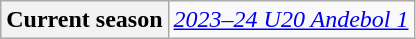<table class="wikitable" style="text-align:left;">
<tr>
<th><strong>Current season</strong></th>
<td><em><a href='#'>2023–24 U20 Andebol 1</a></em></td>
</tr>
</table>
